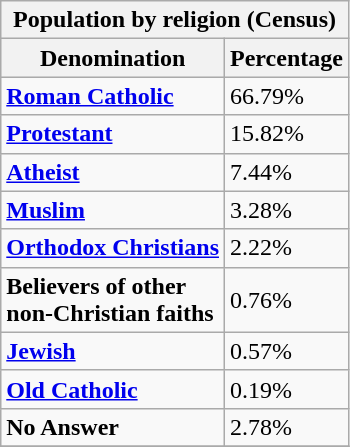<table class="wikitable">
<tr>
<th colspan="3">Population by religion (Census)</th>
</tr>
<tr bgcolor="#E3E3E3">
<th>Denomination</th>
<th>Percentage</th>
</tr>
<tr>
<td><strong><a href='#'>Roman Catholic</a></strong></td>
<td>66.79%</td>
</tr>
<tr>
<td><strong><a href='#'>Protestant</a></strong></td>
<td>15.82%</td>
</tr>
<tr>
<td><strong><a href='#'>Atheist</a></strong></td>
<td>7.44%</td>
</tr>
<tr>
<td><strong><a href='#'>Muslim</a></strong></td>
<td>3.28%</td>
</tr>
<tr>
<td><strong><a href='#'>Orthodox Christians</a></strong></td>
<td>2.22%</td>
</tr>
<tr>
<td><strong>Believers of other <br>non-Christian faiths</strong></td>
<td>0.76%</td>
</tr>
<tr>
<td><strong><a href='#'>Jewish</a></strong></td>
<td>0.57%</td>
</tr>
<tr>
<td><strong><a href='#'>Old Catholic</a></strong></td>
<td>0.19%</td>
</tr>
<tr>
<td><strong>No Answer</strong></td>
<td>2.78%</td>
</tr>
<tr>
</tr>
</table>
